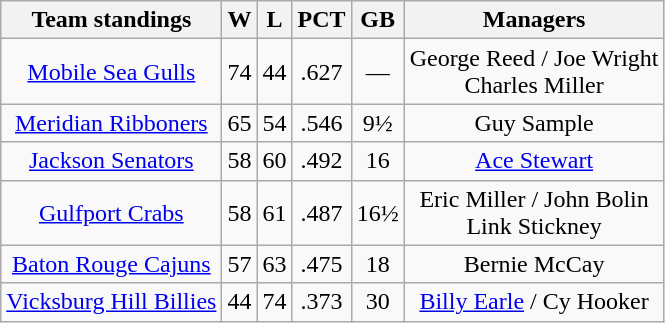<table class="wikitable" style="text-align:center">
<tr>
<th>Team standings</th>
<th>W</th>
<th>L</th>
<th>PCT</th>
<th>GB</th>
<th>Managers</th>
</tr>
<tr>
<td><a href='#'>Mobile Sea Gulls</a></td>
<td>74</td>
<td>44</td>
<td>.627</td>
<td>—</td>
<td>George Reed / Joe Wright <br> Charles Miller</td>
</tr>
<tr>
<td><a href='#'>Meridian Ribboners</a></td>
<td>65</td>
<td>54</td>
<td>.546</td>
<td>9½</td>
<td>Guy Sample</td>
</tr>
<tr>
<td><a href='#'>Jackson Senators</a></td>
<td>58</td>
<td>60</td>
<td>.492</td>
<td>16</td>
<td><a href='#'>Ace Stewart</a></td>
</tr>
<tr>
<td><a href='#'>Gulfport Crabs</a></td>
<td>58</td>
<td>61</td>
<td>.487</td>
<td>16½</td>
<td>Eric Miller / John Bolin <br> Link Stickney</td>
</tr>
<tr>
<td><a href='#'>Baton Rouge Cajuns</a></td>
<td>57</td>
<td>63</td>
<td>.475</td>
<td>18</td>
<td>Bernie McCay</td>
</tr>
<tr>
<td><a href='#'>Vicksburg Hill Billies</a></td>
<td>44</td>
<td>74</td>
<td>.373</td>
<td>30</td>
<td><a href='#'>Billy Earle</a> / Cy Hooker</td>
</tr>
</table>
